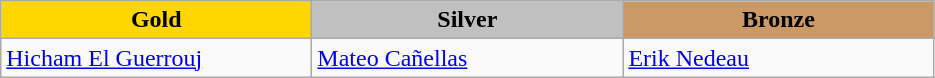<table class="wikitable" style="text-align:left">
<tr align="center">
<td width=200 bgcolor=gold><strong>Gold</strong></td>
<td width=200 bgcolor=silver><strong>Silver</strong></td>
<td width=200 bgcolor=CC9966><strong>Bronze</strong></td>
</tr>
<tr>
<td><a href='#'>Hicham El Guerrouj</a><br><em></em></td>
<td><a href='#'>Mateo Cañellas</a><br><em></em></td>
<td><a href='#'>Erik Nedeau</a><br><em></em></td>
</tr>
</table>
